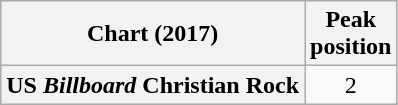<table class="wikitable plainrowheaders" style="text-align:center">
<tr>
<th>Chart (2017)</th>
<th>Peak<br>position</th>
</tr>
<tr>
<th scope="row">US <em>Billboard</em> Christian Rock</th>
<td>2</td>
</tr>
</table>
